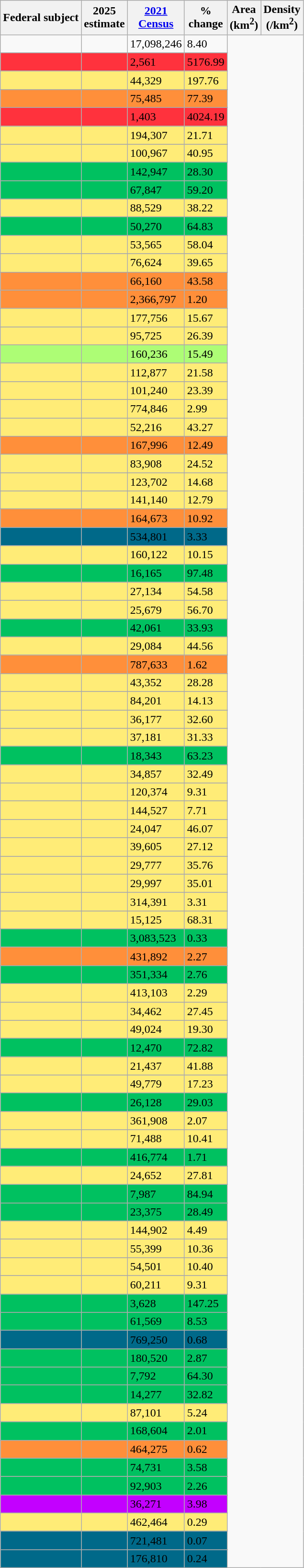<table class="sortable wikitable sticky-header static-row-numbers col1left" >
<tr>
<th>Federal subject</th>
<th>2025<br>estimate</th>
<th><a href='#'>2021<br>Census</a></th>
<th>%<br>change</th>
<th>Area<br>(km<sup>2</sup>)</th>
<th>Density<br>(/km<sup>2</sup>)</th>
</tr>
<tr class="static-row-numbers-norank">
<td><strong></strong></td>
<td></td>
<td>17,098,246</td>
<td>8.40</td>
</tr>
<tr>
</tr>
<tr style="background:#FF323D;">
<td></td>
<td></td>
<td>2,561</td>
<td>5176.99</td>
</tr>
<tr>
</tr>
<tr style="background:#FFEC77;">
<td></td>
<td></td>
<td>44,329</td>
<td>197.76</td>
</tr>
<tr>
</tr>
<tr style="background:#FF8F3A;">
<td></td>
<td></td>
<td>75,485</td>
<td>77.39</td>
</tr>
<tr>
</tr>
<tr style="background:#FF323D;">
<td></td>
<td></td>
<td>1,403</td>
<td>4024.19</td>
</tr>
<tr>
</tr>
<tr style="background:#FFEC77;">
<td></td>
<td></td>
<td>194,307</td>
<td>21.71</td>
</tr>
<tr>
</tr>
<tr style="background:#FFEC77;">
<td></td>
<td></td>
<td>100,967</td>
<td>40.95</td>
</tr>
<tr>
</tr>
<tr style="background:#00C160;">
<td></td>
<td></td>
<td>142,947</td>
<td>28.30</td>
</tr>
<tr>
</tr>
<tr style="background:#00C160;">
<td></td>
<td></td>
<td>67,847</td>
<td>59.20</td>
</tr>
<tr>
</tr>
<tr style="background:#FFEC77;">
<td></td>
<td></td>
<td>88,529</td>
<td>38.22</td>
</tr>
<tr>
</tr>
<tr style="background:#00C160;">
<td></td>
<td></td>
<td>50,270</td>
<td>64.83</td>
</tr>
<tr>
</tr>
<tr style="background:#FFEC77;">
<td></td>
<td></td>
<td>53,565</td>
<td>58.04</td>
</tr>
<tr>
</tr>
<tr style="background:#FFEC77;">
<td></td>
<td></td>
<td>76,624</td>
<td>39.65</td>
</tr>
<tr>
</tr>
<tr style="background:#FF8F3A;">
<td></td>
<td></td>
<td>66,160</td>
<td>43.58</td>
</tr>
<tr>
</tr>
<tr style="background:#FF8F3A;">
<td></td>
<td></td>
<td>2,366,797</td>
<td>1.20</td>
</tr>
<tr>
</tr>
<tr style="background:#FFEC77;">
<td></td>
<td></td>
<td>177,756</td>
<td>15.67</td>
</tr>
<tr>
</tr>
<tr style="background:#FFEC77;">
<td></td>
<td></td>
<td>95,725</td>
<td>26.39</td>
</tr>
<tr>
</tr>
<tr style="background:#8F3A;">
<td></td>
<td></td>
<td>160,236</td>
<td>15.49</td>
</tr>
<tr>
</tr>
<tr style="background:#FFEC77;">
<td></td>
<td></td>
<td>112,877</td>
<td>21.58</td>
</tr>
<tr>
</tr>
<tr style="background:#FFEC77;">
<td></td>
<td></td>
<td>101,240</td>
<td>23.39</td>
</tr>
<tr>
</tr>
<tr style="background:#FFEC77;">
<td></td>
<td></td>
<td>774,846</td>
<td>2.99</td>
</tr>
<tr>
</tr>
<tr style="background:#FFEC77;">
<td></td>
<td></td>
<td>52,216</td>
<td>43.27</td>
</tr>
<tr>
</tr>
<tr style="background:#FF8F3A;">
<td></td>
<td></td>
<td>167,996</td>
<td>12.49</td>
</tr>
<tr>
</tr>
<tr style="background:#FFEC77;">
<td></td>
<td></td>
<td>83,908</td>
<td>24.52</td>
</tr>
<tr>
</tr>
<tr style="background:#FFEC77;">
<td></td>
<td></td>
<td>123,702</td>
<td>14.68</td>
</tr>
<tr>
</tr>
<tr style="background:#FFEC77;">
<td></td>
<td></td>
<td>141,140</td>
<td>12.79</td>
</tr>
<tr>
</tr>
<tr style="background:#FF8F3A;">
<td></td>
<td></td>
<td>164,673</td>
<td>10.92</td>
</tr>
<tr>
</tr>
<tr style="background:#006989;">
<td></td>
<td></td>
<td>534,801</td>
<td>3.33</td>
</tr>
<tr>
</tr>
<tr style="background:#FFEC77;">
<td></td>
<td></td>
<td>160,122</td>
<td>10.15</td>
</tr>
<tr>
</tr>
<tr style="background:#00C160;">
<td></td>
<td></td>
<td>16,165</td>
<td>97.48</td>
</tr>
<tr>
</tr>
<tr style="background:#FFEC77;">
<td></td>
<td></td>
<td>27,134</td>
<td>54.58</td>
</tr>
<tr>
</tr>
<tr style="background:#FFEC77;">
<td></td>
<td></td>
<td>25,679</td>
<td>56.70</td>
</tr>
<tr>
</tr>
<tr style="background:#00C160;">
<td></td>
<td></td>
<td>42,061</td>
<td>33.93</td>
</tr>
<tr>
</tr>
<tr style="background:#FFEC77;">
<td></td>
<td></td>
<td>29,084</td>
<td>44.56</td>
</tr>
<tr>
</tr>
<tr style="background:#FF8F3A;">
<td></td>
<td></td>
<td>787,633</td>
<td>1.62</td>
</tr>
<tr>
</tr>
<tr style="background:#FFEC77;">
<td></td>
<td></td>
<td>43,352</td>
<td>28.28</td>
</tr>
<tr>
</tr>
<tr style="background:#FFEC77;">
<td></td>
<td></td>
<td>84,201</td>
<td>14.13</td>
</tr>
<tr>
</tr>
<tr style="background:#FFEC77;">
<td></td>
<td></td>
<td>36,177</td>
<td>32.60</td>
</tr>
<tr>
</tr>
<tr style="background:#FFEC77;">
<td></td>
<td></td>
<td>37,181</td>
<td>31.33</td>
</tr>
<tr>
</tr>
<tr style="background:#00C160;">
<td></td>
<td></td>
<td>18,343</td>
<td>63.23</td>
</tr>
<tr>
</tr>
<tr style="background:#FFEC77;">
<td></td>
<td></td>
<td>34,857</td>
<td>32.49</td>
</tr>
<tr>
</tr>
<tr style="background:#FFEC77;">
<td></td>
<td></td>
<td>120,374</td>
<td>9.31</td>
</tr>
<tr>
</tr>
<tr style="background:#FFEC77;">
<td></td>
<td></td>
<td>144,527</td>
<td>7.71</td>
</tr>
<tr>
</tr>
<tr style="background:#FFEC77;">
<td></td>
<td></td>
<td>24,047</td>
<td>46.07</td>
</tr>
<tr>
</tr>
<tr style="background:#FFEC77;">
<td></td>
<td></td>
<td>39,605</td>
<td>27.12</td>
</tr>
<tr>
</tr>
<tr style="background:#FFEC77;">
<td></td>
<td></td>
<td>29,777</td>
<td>35.76</td>
</tr>
<tr>
</tr>
<tr style="background:#FFEC77;">
<td></td>
<td></td>
<td>29,997</td>
<td>35.01</td>
</tr>
<tr>
</tr>
<tr style="background:#FFEC77;">
<td></td>
<td></td>
<td>314,391</td>
<td>3.31</td>
</tr>
<tr>
</tr>
<tr style="background:#FFEC77;">
<td></td>
<td></td>
<td>15,125</td>
<td>68.31</td>
</tr>
<tr>
</tr>
<tr style="background:#00C160;">
<td></td>
<td></td>
<td>3,083,523</td>
<td>0.33</td>
</tr>
<tr>
</tr>
<tr style="background:#FF8F3A;">
<td></td>
<td></td>
<td>431,892</td>
<td>2.27</td>
</tr>
<tr>
</tr>
<tr style="background:#00C160;">
<td></td>
<td></td>
<td>351,334</td>
<td>2.76</td>
</tr>
<tr>
</tr>
<tr style="background:#FFEC77;">
<td></td>
<td></td>
<td>413,103</td>
<td>2.29</td>
</tr>
<tr>
</tr>
<tr style="background:#FFEC77;">
<td></td>
<td></td>
<td>34,462</td>
<td>27.45</td>
</tr>
<tr>
</tr>
<tr style="background:#FFEC77;">
<td></td>
<td></td>
<td>49,024</td>
<td>19.30</td>
</tr>
<tr>
</tr>
<tr style="background:#00C160;">
<td></td>
<td></td>
<td>12,470</td>
<td>72.82</td>
</tr>
<tr>
</tr>
<tr style="background:#FFEC77;">
<td></td>
<td></td>
<td>21,437</td>
<td>41.88</td>
</tr>
<tr>
</tr>
<tr style="background:#FFEC77;">
<td></td>
<td></td>
<td>49,779</td>
<td>17.23</td>
</tr>
<tr>
</tr>
<tr style="background:#00C160;">
<td></td>
<td></td>
<td>26,128</td>
<td>29.03</td>
</tr>
<tr>
</tr>
<tr style="background:#FFEC77;">
<td></td>
<td></td>
<td>361,908</td>
<td>2.07</td>
</tr>
<tr>
</tr>
<tr style="background:#FFEC77;">
<td></td>
<td></td>
<td>71,488</td>
<td>10.41</td>
</tr>
<tr>
</tr>
<tr style="background:#00C160;">
<td></td>
<td></td>
<td>416,774</td>
<td>1.71</td>
</tr>
<tr>
</tr>
<tr style="background:#FFEC77;">
<td></td>
<td></td>
<td>24,652</td>
<td>27.81</td>
</tr>
<tr>
</tr>
<tr style="background:#00C160;">
<td></td>
<td></td>
<td>7,987</td>
<td>84.94</td>
</tr>
<tr>
</tr>
<tr style="background:#00C160;">
<td></td>
<td></td>
<td>23,375</td>
<td>28.49</td>
</tr>
<tr>
</tr>
<tr style="background:#FFEC77;">
<td></td>
<td></td>
<td>144,902</td>
<td>4.49</td>
</tr>
<tr>
</tr>
<tr style="background:#FFEC77;">
<td></td>
<td></td>
<td>55,399</td>
<td>10.36</td>
</tr>
<tr>
</tr>
<tr style="background:#FFEC77;">
<td></td>
<td></td>
<td>54,501</td>
<td>10.40</td>
</tr>
<tr>
</tr>
<tr style="background:#FFEC77;">
<td></td>
<td></td>
<td>60,211</td>
<td>9.31</td>
</tr>
<tr>
</tr>
<tr style="background:#00C160;">
<td></td>
<td></td>
<td>3,628</td>
<td>147.25</td>
</tr>
<tr>
</tr>
<tr style="background:#00C160;">
<td></td>
<td></td>
<td>61,569</td>
<td>8.53</td>
</tr>
<tr>
</tr>
<tr style="background:#006989;">
<td></td>
<td></td>
<td>769,250</td>
<td>0.68</td>
</tr>
<tr>
</tr>
<tr style="background:#00C160;">
<td></td>
<td></td>
<td>180,520</td>
<td>2.87</td>
</tr>
<tr>
</tr>
<tr style="background:#00C160;">
<td></td>
<td></td>
<td>7,792</td>
<td>64.30</td>
</tr>
<tr>
</tr>
<tr style="background:#00C160;">
<td></td>
<td></td>
<td>14,277</td>
<td>32.82</td>
</tr>
<tr>
</tr>
<tr style="background:#FFEC77;">
<td></td>
<td></td>
<td>87,101</td>
<td>5.24</td>
</tr>
<tr>
</tr>
<tr style="background:#00C160;">
<td></td>
<td></td>
<td>168,604</td>
<td>2.01</td>
</tr>
<tr>
</tr>
<tr style="background:#FF8F3A;">
<td></td>
<td></td>
<td>464,275</td>
<td>0.62</td>
</tr>
<tr>
</tr>
<tr style="background:#00C160;">
<td></td>
<td></td>
<td>74,731</td>
<td>3.58</td>
</tr>
<tr>
</tr>
<tr style="background:#00C160;">
<td></td>
<td></td>
<td>92,903</td>
<td>2.26</td>
</tr>
<tr>
</tr>
<tr style="background:#C300FF;">
<td></td>
<td></td>
<td>36,271</td>
<td>3.98</td>
</tr>
<tr>
</tr>
<tr style="background:#FFEC77;">
<td></td>
<td></td>
<td>462,464</td>
<td>0.29</td>
</tr>
<tr>
</tr>
<tr style="background:#006989;">
<td></td>
<td></td>
<td>721,481</td>
<td>0.07</td>
</tr>
<tr>
</tr>
<tr style="background:#006989;">
<td></td>
<td></td>
<td>176,810</td>
<td>0.24</td>
</tr>
</table>
